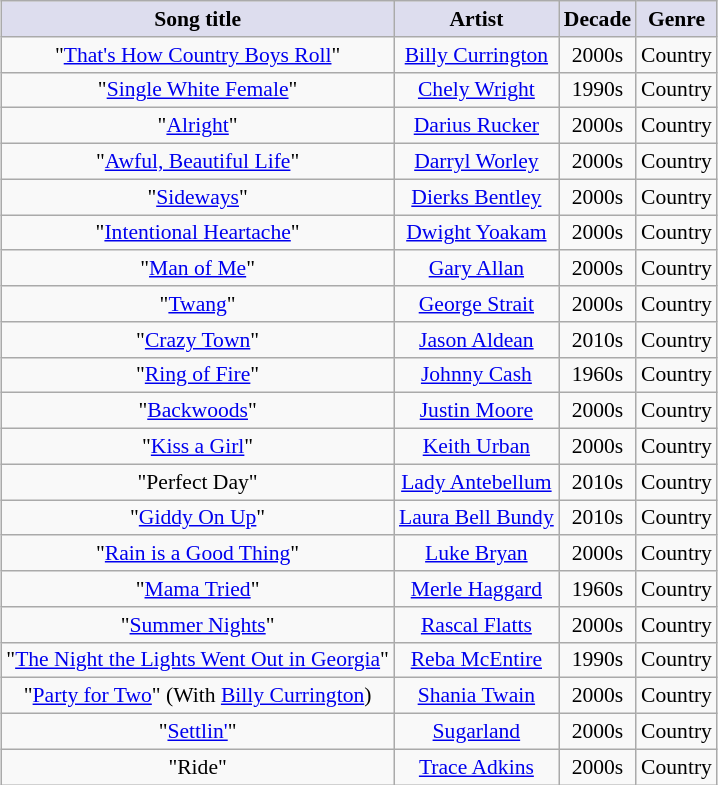<table class="wikitable sortable" style="font-size:90%; text-align:center; margin: 5px;">
<tr>
<th style="background:#dde;">Song title</th>
<th style="background:#dde;">Artist</th>
<th style="background:#dde;">Decade</th>
<th style="background:#dde;">Genre</th>
</tr>
<tr>
<td>"<a href='#'>That's How Country Boys Roll</a>"</td>
<td><a href='#'>Billy Currington</a></td>
<td>2000s</td>
<td>Country</td>
</tr>
<tr>
<td>"<a href='#'>Single White Female</a>"</td>
<td><a href='#'>Chely Wright</a></td>
<td>1990s</td>
<td>Country</td>
</tr>
<tr>
<td>"<a href='#'>Alright</a>"</td>
<td><a href='#'>Darius Rucker</a></td>
<td>2000s</td>
<td>Country</td>
</tr>
<tr>
<td>"<a href='#'>Awful, Beautiful Life</a>"</td>
<td><a href='#'>Darryl Worley</a></td>
<td>2000s</td>
<td>Country</td>
</tr>
<tr>
<td>"<a href='#'>Sideways</a>"</td>
<td><a href='#'>Dierks Bentley</a></td>
<td>2000s</td>
<td>Country</td>
</tr>
<tr>
<td>"<a href='#'>Intentional Heartache</a>"</td>
<td><a href='#'>Dwight Yoakam</a></td>
<td>2000s</td>
<td>Country</td>
</tr>
<tr>
<td>"<a href='#'>Man of Me</a>"</td>
<td><a href='#'>Gary Allan</a></td>
<td>2000s</td>
<td>Country</td>
</tr>
<tr>
<td>"<a href='#'>Twang</a>"</td>
<td><a href='#'>George Strait</a></td>
<td>2000s</td>
<td>Country</td>
</tr>
<tr>
<td>"<a href='#'>Crazy Town</a>"</td>
<td><a href='#'>Jason Aldean</a></td>
<td>2010s</td>
<td>Country</td>
</tr>
<tr>
<td>"<a href='#'>Ring of Fire</a>"</td>
<td><a href='#'>Johnny Cash</a></td>
<td>1960s</td>
<td>Country</td>
</tr>
<tr>
<td>"<a href='#'>Backwoods</a>"</td>
<td><a href='#'>Justin Moore</a></td>
<td>2000s</td>
<td>Country</td>
</tr>
<tr>
<td>"<a href='#'>Kiss a Girl</a>"</td>
<td><a href='#'>Keith Urban</a></td>
<td>2000s</td>
<td>Country</td>
</tr>
<tr>
<td>"Perfect Day"</td>
<td><a href='#'>Lady Antebellum</a></td>
<td>2010s</td>
<td>Country</td>
</tr>
<tr>
<td>"<a href='#'>Giddy On Up</a>"</td>
<td><a href='#'>Laura Bell Bundy</a></td>
<td>2010s</td>
<td>Country</td>
</tr>
<tr>
<td>"<a href='#'>Rain is a Good Thing</a>"</td>
<td><a href='#'>Luke Bryan</a></td>
<td>2000s</td>
<td>Country</td>
</tr>
<tr>
<td>"<a href='#'>Mama Tried</a>"</td>
<td><a href='#'>Merle Haggard</a></td>
<td>1960s</td>
<td>Country</td>
</tr>
<tr>
<td>"<a href='#'>Summer Nights</a>"</td>
<td><a href='#'>Rascal Flatts</a></td>
<td>2000s</td>
<td>Country</td>
</tr>
<tr>
<td>"<a href='#'>The Night the Lights Went Out in Georgia</a>"</td>
<td><a href='#'>Reba McEntire</a></td>
<td>1990s</td>
<td>Country</td>
</tr>
<tr>
<td>"<a href='#'>Party for Two</a>" (With <a href='#'>Billy Currington</a>)</td>
<td><a href='#'>Shania Twain</a></td>
<td>2000s</td>
<td>Country</td>
</tr>
<tr>
<td>"<a href='#'>Settlin'</a>"</td>
<td><a href='#'>Sugarland</a></td>
<td>2000s</td>
<td>Country</td>
</tr>
<tr>
<td>"Ride"</td>
<td><a href='#'>Trace Adkins</a></td>
<td>2000s</td>
<td>Country</td>
</tr>
</table>
